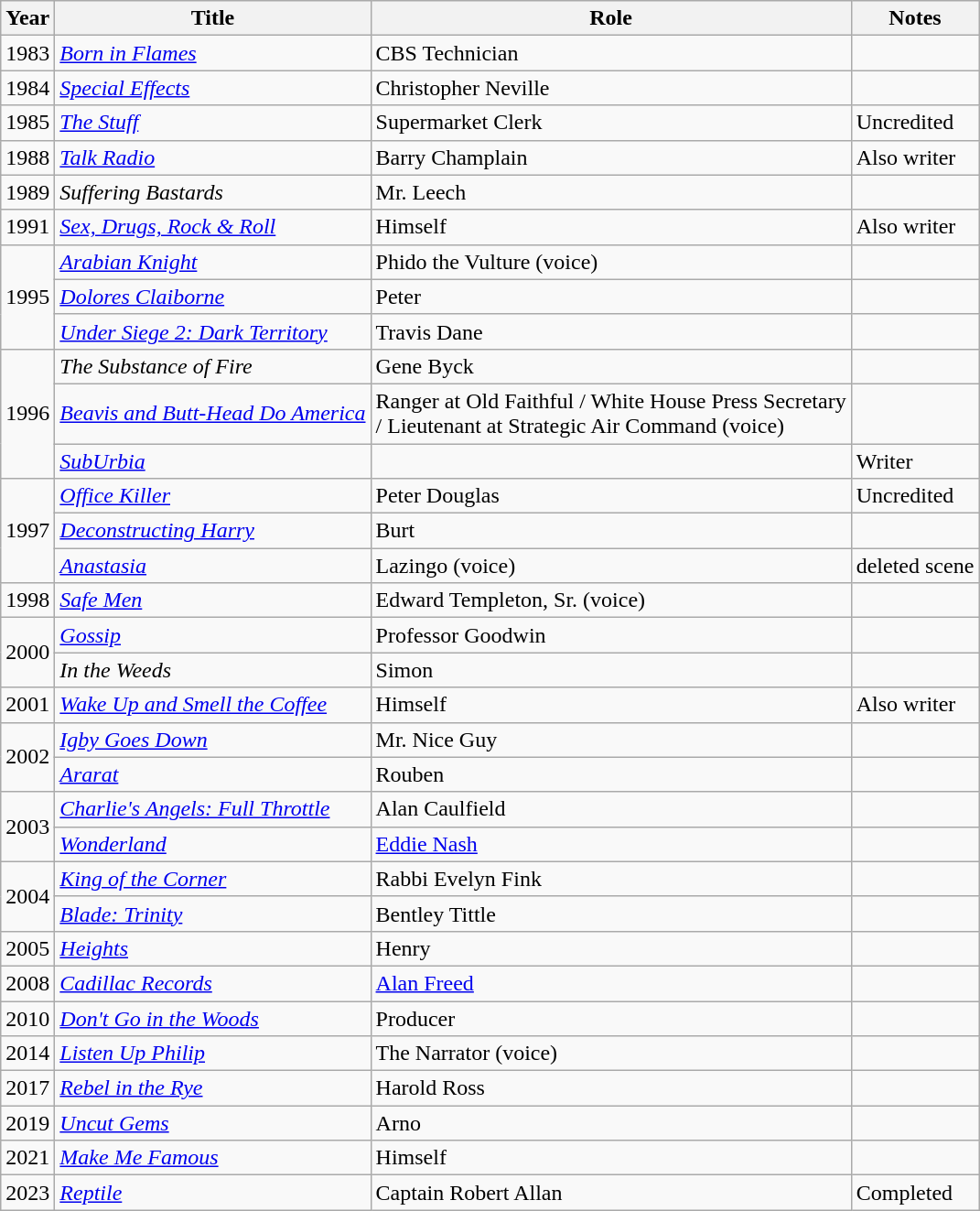<table class="wikitable sortable">
<tr>
<th>Year</th>
<th>Title</th>
<th>Role</th>
<th class="unsortable">Notes</th>
</tr>
<tr>
<td>1983</td>
<td><em><a href='#'>Born in Flames</a></em></td>
<td>CBS Technician</td>
<td></td>
</tr>
<tr>
<td>1984</td>
<td><em><a href='#'>Special Effects</a></em></td>
<td>Christopher Neville</td>
<td></td>
</tr>
<tr>
<td>1985</td>
<td><em><a href='#'>The Stuff</a></em></td>
<td>Supermarket Clerk</td>
<td>Uncredited</td>
</tr>
<tr>
<td>1988</td>
<td><em><a href='#'>Talk Radio</a></em></td>
<td>Barry Champlain</td>
<td>Also writer</td>
</tr>
<tr>
<td>1989</td>
<td><em>Suffering Bastards</em></td>
<td>Mr. Leech</td>
<td></td>
</tr>
<tr>
<td>1991</td>
<td><em><a href='#'>Sex, Drugs, Rock & Roll</a></em></td>
<td>Himself</td>
<td>Also writer</td>
</tr>
<tr>
<td rowspan="3">1995</td>
<td><em><a href='#'>Arabian Knight</a></em></td>
<td>Phido the Vulture (voice)</td>
<td></td>
</tr>
<tr>
<td><em><a href='#'>Dolores Claiborne</a></em></td>
<td>Peter</td>
<td></td>
</tr>
<tr>
<td><em><a href='#'>Under Siege 2: Dark Territory</a></em></td>
<td>Travis Dane</td>
<td></td>
</tr>
<tr>
<td rowspan="3">1996</td>
<td><em>The Substance of Fire</em></td>
<td>Gene Byck</td>
<td></td>
</tr>
<tr>
<td><em><a href='#'>Beavis and Butt-Head Do America</a></em></td>
<td>Ranger at Old Faithful / White House Press Secretary <br>/ Lieutenant at Strategic Air Command (voice)</td>
<td></td>
</tr>
<tr>
<td><em><a href='#'>SubUrbia</a></em></td>
<td></td>
<td>Writer</td>
</tr>
<tr>
<td rowspan="3">1997</td>
<td><em><a href='#'>Office Killer</a></em></td>
<td>Peter Douglas</td>
<td>Uncredited</td>
</tr>
<tr>
<td><em><a href='#'>Deconstructing Harry</a></em></td>
<td>Burt</td>
<td></td>
</tr>
<tr>
<td><em><a href='#'>Anastasia</a></em></td>
<td>Lazingo (voice)</td>
<td>deleted scene</td>
</tr>
<tr>
<td>1998</td>
<td><em><a href='#'>Safe Men</a></em></td>
<td>Edward Templeton, Sr. (voice)</td>
<td></td>
</tr>
<tr>
<td rowspan="2">2000</td>
<td><em><a href='#'>Gossip</a></em></td>
<td>Professor Goodwin</td>
<td></td>
</tr>
<tr>
<td><em>In the Weeds</em></td>
<td>Simon</td>
<td></td>
</tr>
<tr>
<td>2001</td>
<td><em><a href='#'>Wake Up and Smell the Coffee</a></em></td>
<td>Himself</td>
<td>Also writer</td>
</tr>
<tr>
<td rowspan="2">2002</td>
<td><em><a href='#'>Igby Goes Down</a></em></td>
<td>Mr. Nice Guy</td>
<td></td>
</tr>
<tr>
<td><em><a href='#'>Ararat</a></em></td>
<td>Rouben</td>
<td></td>
</tr>
<tr>
<td rowspan="2">2003</td>
<td><em><a href='#'>Charlie's Angels: Full Throttle</a></em></td>
<td>Alan Caulfield</td>
<td></td>
</tr>
<tr>
<td><em><a href='#'>Wonderland</a></em></td>
<td><a href='#'>Eddie Nash</a></td>
<td></td>
</tr>
<tr>
<td rowspan="2">2004</td>
<td><em><a href='#'>King of the Corner</a></em></td>
<td>Rabbi Evelyn Fink</td>
<td></td>
</tr>
<tr>
<td><em><a href='#'>Blade: Trinity</a></em></td>
<td>Bentley Tittle</td>
<td></td>
</tr>
<tr>
<td>2005</td>
<td><em><a href='#'>Heights</a></em></td>
<td>Henry</td>
<td></td>
</tr>
<tr>
<td>2008</td>
<td><em><a href='#'>Cadillac Records</a></em></td>
<td><a href='#'>Alan Freed</a></td>
<td></td>
</tr>
<tr>
<td>2010</td>
<td><em><a href='#'>Don't Go in the Woods</a></em></td>
<td>Producer</td>
<td></td>
</tr>
<tr>
<td>2014</td>
<td><em><a href='#'>Listen Up Philip</a></em></td>
<td>The Narrator (voice)</td>
<td></td>
</tr>
<tr>
<td>2017</td>
<td><em><a href='#'>Rebel in the Rye</a></em></td>
<td>Harold Ross</td>
<td></td>
</tr>
<tr>
<td>2019</td>
<td><em><a href='#'>Uncut Gems</a></em></td>
<td>Arno</td>
<td></td>
</tr>
<tr>
<td>2021</td>
<td><em><a href='#'>Make Me Famous</a></em></td>
<td>Himself</td>
<td></td>
</tr>
<tr>
<td>2023</td>
<td><em><a href='#'>Reptile</a></em></td>
<td>Captain Robert Allan</td>
<td>Completed</td>
</tr>
</table>
